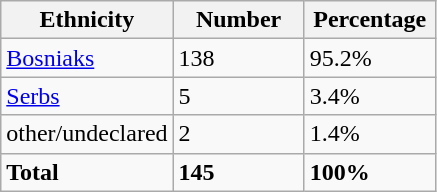<table class="wikitable">
<tr>
<th width="100px">Ethnicity</th>
<th width="80px">Number</th>
<th width="80px">Percentage</th>
</tr>
<tr>
<td><a href='#'>Bosniaks</a></td>
<td>138</td>
<td>95.2%</td>
</tr>
<tr>
<td><a href='#'>Serbs</a></td>
<td>5</td>
<td>3.4%</td>
</tr>
<tr>
<td>other/undeclared</td>
<td>2</td>
<td>1.4%</td>
</tr>
<tr>
<td><strong>Total</strong></td>
<td><strong>145</strong></td>
<td><strong>100%</strong></td>
</tr>
</table>
